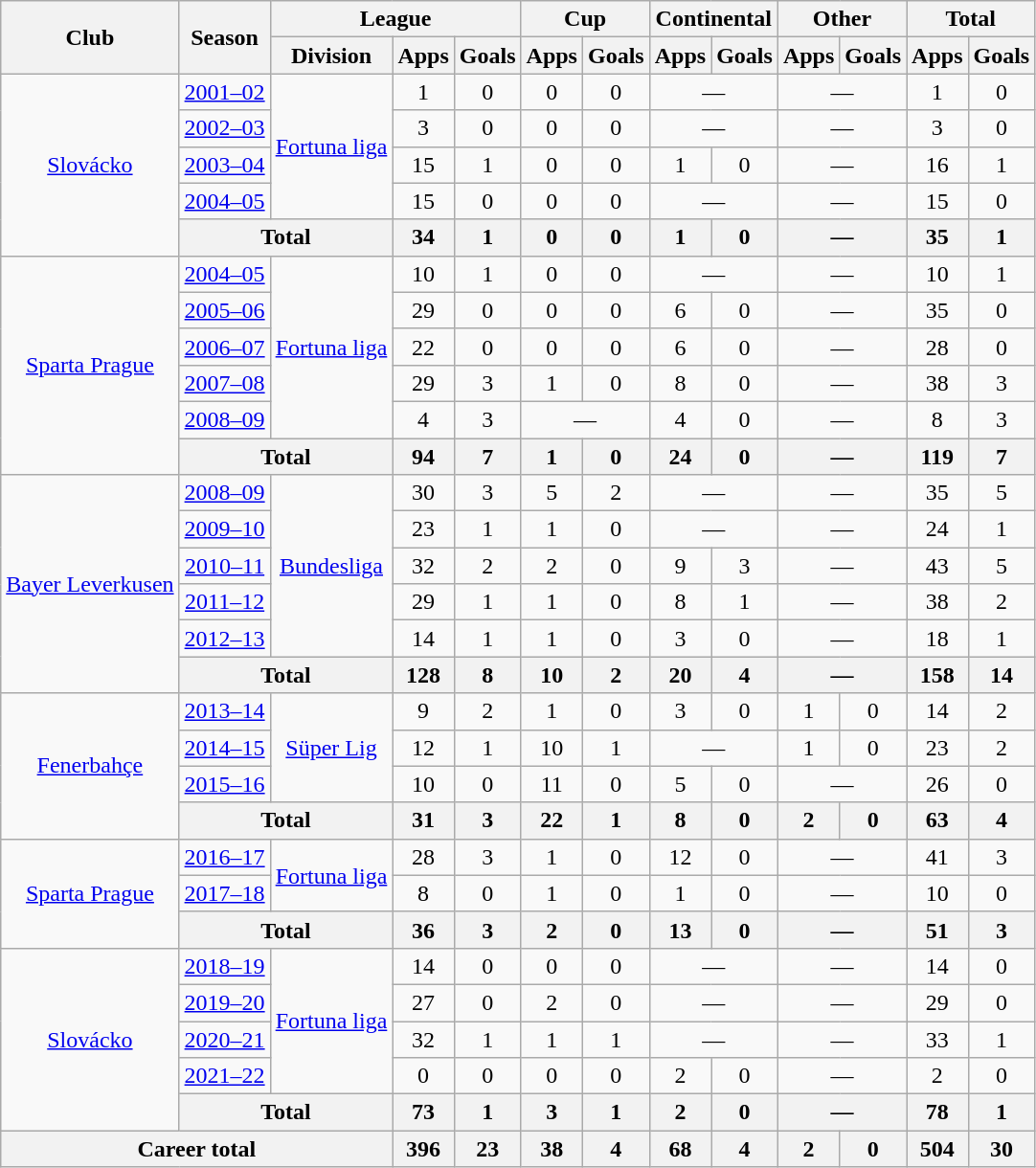<table class="wikitable" style="text-align:center">
<tr>
<th rowspan=2>Club</th>
<th rowspan=2>Season</th>
<th colspan=3>League</th>
<th colspan=2>Cup</th>
<th colspan=2>Continental</th>
<th colspan=2>Other</th>
<th colspan=2>Total</th>
</tr>
<tr>
<th>Division</th>
<th>Apps</th>
<th>Goals</th>
<th>Apps</th>
<th>Goals</th>
<th>Apps</th>
<th>Goals</th>
<th>Apps</th>
<th>Goals</th>
<th>Apps</th>
<th>Goals</th>
</tr>
<tr>
<td rowspan="5"><a href='#'>Slovácko</a></td>
<td><a href='#'>2001–02</a></td>
<td rowspan="4"><a href='#'>Fortuna liga</a></td>
<td>1</td>
<td>0</td>
<td>0</td>
<td>0</td>
<td colspan="2">—</td>
<td colspan="2">—</td>
<td>1</td>
<td>0</td>
</tr>
<tr>
<td><a href='#'>2002–03</a></td>
<td>3</td>
<td>0</td>
<td>0</td>
<td>0</td>
<td colspan="2">—</td>
<td colspan="2">—</td>
<td>3</td>
<td>0</td>
</tr>
<tr>
<td><a href='#'>2003–04</a></td>
<td>15</td>
<td>1</td>
<td>0</td>
<td>0</td>
<td>1</td>
<td>0</td>
<td colspan="2">—</td>
<td>16</td>
<td>1</td>
</tr>
<tr>
<td><a href='#'>2004–05</a></td>
<td>15</td>
<td>0</td>
<td>0</td>
<td>0</td>
<td colspan="2">—</td>
<td colspan="2">—</td>
<td>15</td>
<td>0</td>
</tr>
<tr>
<th colspan="2">Total</th>
<th>34</th>
<th>1</th>
<th>0</th>
<th>0</th>
<th>1</th>
<th>0</th>
<th colspan="2">—</th>
<th>35</th>
<th>1</th>
</tr>
<tr>
<td rowspan="6"><a href='#'>Sparta Prague</a></td>
<td><a href='#'>2004–05</a></td>
<td rowspan="5"><a href='#'>Fortuna liga</a></td>
<td>10</td>
<td>1</td>
<td>0</td>
<td>0</td>
<td colspan="2">—</td>
<td colspan="2">—</td>
<td>10</td>
<td>1</td>
</tr>
<tr>
<td><a href='#'>2005–06</a></td>
<td>29</td>
<td>0</td>
<td>0</td>
<td>0</td>
<td>6</td>
<td>0</td>
<td colspan="2">—</td>
<td>35</td>
<td>0</td>
</tr>
<tr>
<td><a href='#'>2006–07</a></td>
<td>22</td>
<td>0</td>
<td>0</td>
<td>0</td>
<td>6</td>
<td>0</td>
<td colspan="2">—</td>
<td>28</td>
<td>0</td>
</tr>
<tr>
<td><a href='#'>2007–08</a></td>
<td>29</td>
<td>3</td>
<td>1</td>
<td>0</td>
<td>8</td>
<td>0</td>
<td colspan="2">—</td>
<td>38</td>
<td>3</td>
</tr>
<tr>
<td><a href='#'>2008–09</a></td>
<td>4</td>
<td>3</td>
<td colspan="2">—</td>
<td>4</td>
<td>0</td>
<td colspan="2">—</td>
<td>8</td>
<td>3</td>
</tr>
<tr>
<th colspan="2">Total</th>
<th>94</th>
<th>7</th>
<th>1</th>
<th>0</th>
<th>24</th>
<th>0</th>
<th colspan="2">—</th>
<th>119</th>
<th>7</th>
</tr>
<tr>
<td rowspan="6"><a href='#'>Bayer Leverkusen</a></td>
<td><a href='#'>2008–09</a></td>
<td rowspan="5"><a href='#'>Bundesliga</a></td>
<td>30</td>
<td>3</td>
<td>5</td>
<td>2</td>
<td colspan="2">—</td>
<td colspan="2">—</td>
<td>35</td>
<td>5</td>
</tr>
<tr>
<td><a href='#'>2009–10</a></td>
<td>23</td>
<td>1</td>
<td>1</td>
<td>0</td>
<td colspan="2">—</td>
<td colspan="2">—</td>
<td>24</td>
<td>1</td>
</tr>
<tr>
<td><a href='#'>2010–11</a></td>
<td>32</td>
<td>2</td>
<td>2</td>
<td>0</td>
<td>9</td>
<td>3</td>
<td colspan="2">—</td>
<td>43</td>
<td>5</td>
</tr>
<tr>
<td><a href='#'>2011–12</a></td>
<td>29</td>
<td>1</td>
<td>1</td>
<td>0</td>
<td>8</td>
<td>1</td>
<td colspan="2">—</td>
<td>38</td>
<td>2</td>
</tr>
<tr>
<td><a href='#'>2012–13</a></td>
<td>14</td>
<td>1</td>
<td>1</td>
<td>0</td>
<td>3</td>
<td>0</td>
<td colspan="2">—</td>
<td>18</td>
<td>1</td>
</tr>
<tr>
<th colspan="2">Total</th>
<th>128</th>
<th>8</th>
<th>10</th>
<th>2</th>
<th>20</th>
<th>4</th>
<th colspan="2">—</th>
<th>158</th>
<th>14</th>
</tr>
<tr>
<td rowspan="4"><a href='#'>Fenerbahçe</a></td>
<td><a href='#'>2013–14</a></td>
<td rowspan="3"><a href='#'>Süper Lig</a></td>
<td>9</td>
<td>2</td>
<td>1</td>
<td>0</td>
<td>3</td>
<td>0</td>
<td>1</td>
<td>0</td>
<td>14</td>
<td>2</td>
</tr>
<tr>
<td><a href='#'>2014–15</a></td>
<td>12</td>
<td>1</td>
<td>10</td>
<td>1</td>
<td colspan="2">—</td>
<td>1</td>
<td>0</td>
<td>23</td>
<td>2</td>
</tr>
<tr>
<td><a href='#'>2015–16</a></td>
<td>10</td>
<td>0</td>
<td>11</td>
<td>0</td>
<td>5</td>
<td>0</td>
<td colspan="2">—</td>
<td>26</td>
<td>0</td>
</tr>
<tr>
<th colspan="2">Total</th>
<th>31</th>
<th>3</th>
<th>22</th>
<th>1</th>
<th>8</th>
<th>0</th>
<th>2</th>
<th>0</th>
<th>63</th>
<th>4</th>
</tr>
<tr>
<td rowspan="3"><a href='#'>Sparta Prague</a></td>
<td><a href='#'>2016–17</a></td>
<td rowspan="2"><a href='#'>Fortuna liga</a></td>
<td>28</td>
<td>3</td>
<td>1</td>
<td>0</td>
<td>12</td>
<td>0</td>
<td colspan="2">—</td>
<td>41</td>
<td>3</td>
</tr>
<tr>
<td><a href='#'>2017–18</a></td>
<td>8</td>
<td>0</td>
<td>1</td>
<td>0</td>
<td>1</td>
<td>0</td>
<td colspan="2">—</td>
<td>10</td>
<td>0</td>
</tr>
<tr>
<th colspan="2">Total</th>
<th>36</th>
<th>3</th>
<th>2</th>
<th>0</th>
<th>13</th>
<th>0</th>
<th colspan="2">—</th>
<th>51</th>
<th>3</th>
</tr>
<tr>
<td rowspan="5"><a href='#'>Slovácko</a></td>
<td><a href='#'>2018–19</a></td>
<td rowspan="4"><a href='#'>Fortuna liga</a></td>
<td>14</td>
<td>0</td>
<td>0</td>
<td>0</td>
<td colspan="2">—</td>
<td colspan="2">—</td>
<td>14</td>
<td>0</td>
</tr>
<tr>
<td><a href='#'>2019–20</a></td>
<td>27</td>
<td>0</td>
<td>2</td>
<td>0</td>
<td colspan="2">—</td>
<td colspan="2">—</td>
<td>29</td>
<td>0</td>
</tr>
<tr>
<td><a href='#'>2020–21</a></td>
<td>32</td>
<td>1</td>
<td>1</td>
<td>1</td>
<td colspan="2">—</td>
<td colspan="2">—</td>
<td>33</td>
<td>1</td>
</tr>
<tr>
<td><a href='#'>2021–22</a></td>
<td>0</td>
<td>0</td>
<td>0</td>
<td>0</td>
<td>2</td>
<td>0</td>
<td colspan="2">—</td>
<td>2</td>
<td>0</td>
</tr>
<tr>
<th colspan="2">Total</th>
<th>73</th>
<th>1</th>
<th>3</th>
<th>1</th>
<th>2</th>
<th>0</th>
<th colspan="2">—</th>
<th>78</th>
<th>1</th>
</tr>
<tr>
<th colspan="3">Career total</th>
<th>396</th>
<th>23</th>
<th>38</th>
<th>4</th>
<th>68</th>
<th>4</th>
<th>2</th>
<th>0</th>
<th>504</th>
<th>30</th>
</tr>
</table>
